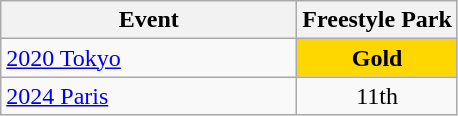<table class="wikitable" style="text-align: center;">
<tr ">
<th style="width:190px;">Event</th>
<th>Freestyle Park</th>
</tr>
<tr>
<td align=left> <a href='#'>2020 Tokyo</a></td>
<td style="background:gold;"><strong>Gold</strong></td>
</tr>
<tr>
<td align=left> <a href='#'>2024 Paris</a></td>
<td>11th</td>
</tr>
</table>
